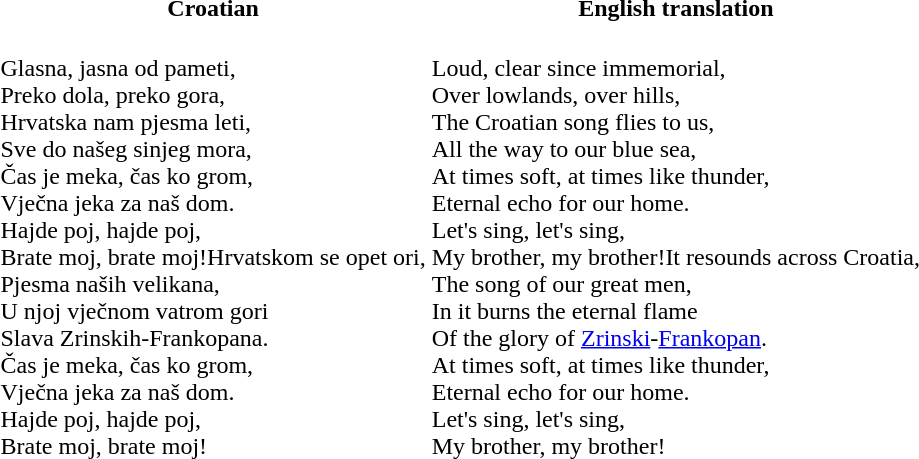<table>
<tr>
<th>Croatian</th>
<th>English translation</th>
</tr>
<tr>
<td><br>Glasna, jasna od pameti,<br>
Preko dola, preko gora,<br>
Hrvatska nam pjesma leti,<br>
Sve do našeg sinjeg mora,<br>
Čas je meka, čas ko grom,<br>
Vječna jeka za naš dom.<br>
Hajde poj, hajde poj,<br>
Brate moj, brate moj!Hrvatskom se opet ori,<br>
Pjesma naših velikana,<br>
U njoj vječnom vatrom gori<br>
Slava Zrinskih-Frankopana.<br>
Čas je meka, čas ko grom,<br>
Vječna jeka za naš dom.<br>
Hajde poj, hajde poj,<br>
Brate moj, brate moj!</td>
<td><br>Loud, clear since immemorial,<br>
Over lowlands, over hills,<br>
The Croatian song flies to us,<br>
All the way to our blue sea,<br>
At times soft, at times like thunder,<br>
Eternal echo for our home.<br>
Let's sing, let's sing,<br>
My brother, my brother!It resounds across Croatia,<br>
The song of our great men,<br>
In it burns the eternal flame<br>
Of the glory of <a href='#'>Zrinski</a>-<a href='#'>Frankopan</a>.<br>
At times soft, at times like thunder,<br>
Eternal echo for our home.<br>
Let's sing, let's sing,<br>
My brother, my brother!</td>
</tr>
</table>
